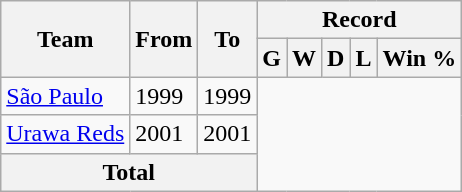<table class="wikitable" style="text-align: center">
<tr>
<th rowspan="2">Team</th>
<th rowspan="2">From</th>
<th rowspan="2">To</th>
<th colspan="5">Record</th>
</tr>
<tr>
<th>G</th>
<th>W</th>
<th>D</th>
<th>L</th>
<th>Win %</th>
</tr>
<tr>
<td align="left"><a href='#'>São Paulo</a></td>
<td align="left">1999</td>
<td align="left">1999<br></td>
</tr>
<tr>
<td align="left"><a href='#'>Urawa Reds</a></td>
<td align="left">2001</td>
<td align="left">2001<br></td>
</tr>
<tr>
<th colspan="3">Total<br></th>
</tr>
</table>
